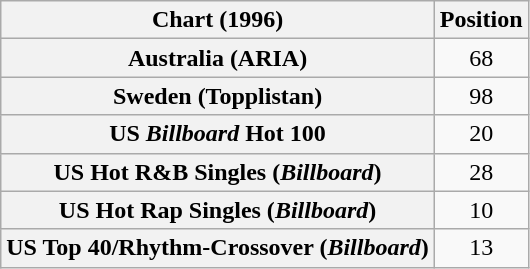<table class="wikitable sortable plainrowheaders" style="text-align:center">
<tr>
<th>Chart (1996)</th>
<th>Position</th>
</tr>
<tr>
<th scope="row">Australia (ARIA)</th>
<td>68</td>
</tr>
<tr>
<th scope="row">Sweden (Topplistan)</th>
<td>98</td>
</tr>
<tr>
<th scope="row">US <em>Billboard</em> Hot 100</th>
<td>20</td>
</tr>
<tr>
<th scope="row">US Hot R&B Singles (<em>Billboard</em>)</th>
<td>28</td>
</tr>
<tr>
<th scope="row">US Hot Rap Singles (<em>Billboard</em>)</th>
<td>10</td>
</tr>
<tr>
<th scope="row">US Top 40/Rhythm-Crossover (<em>Billboard</em>)</th>
<td>13</td>
</tr>
</table>
